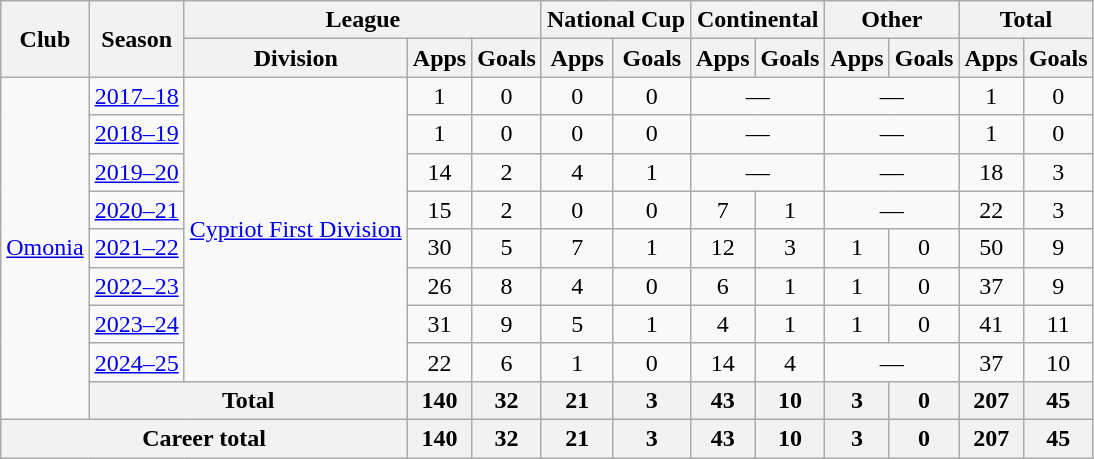<table class="wikitable" style="text-align:center">
<tr>
<th rowspan="2">Club</th>
<th rowspan="2">Season</th>
<th colspan="3">League</th>
<th colspan="2">National Cup</th>
<th colspan="2">Continental</th>
<th colspan="2">Other</th>
<th colspan="2">Total</th>
</tr>
<tr>
<th>Division</th>
<th>Apps</th>
<th>Goals</th>
<th>Apps</th>
<th>Goals</th>
<th>Apps</th>
<th>Goals</th>
<th>Apps</th>
<th>Goals</th>
<th>Apps</th>
<th>Goals</th>
</tr>
<tr>
<td rowspan="9"><a href='#'>Omonia</a></td>
<td><a href='#'>2017–18</a></td>
<td rowspan="8"><a href='#'>Cypriot First Division</a></td>
<td>1</td>
<td>0</td>
<td>0</td>
<td>0</td>
<td colspan="2">—</td>
<td colspan=2>—</td>
<td>1</td>
<td>0</td>
</tr>
<tr>
<td><a href='#'>2018–19</a></td>
<td>1</td>
<td>0</td>
<td>0</td>
<td>0</td>
<td colspan="2">—</td>
<td colspan=2>—</td>
<td>1</td>
<td>0</td>
</tr>
<tr>
<td><a href='#'>2019–20</a></td>
<td>14</td>
<td>2</td>
<td>4</td>
<td>1</td>
<td colspan=2>—</td>
<td colspan=2>—</td>
<td>18</td>
<td>3</td>
</tr>
<tr>
<td><a href='#'>2020–21</a></td>
<td>15</td>
<td>2</td>
<td>0</td>
<td>0</td>
<td>7</td>
<td>1</td>
<td colspan=2>—</td>
<td>22</td>
<td>3</td>
</tr>
<tr>
<td><a href='#'>2021–22</a></td>
<td>30</td>
<td>5</td>
<td>7</td>
<td>1</td>
<td>12</td>
<td>3</td>
<td>1</td>
<td>0</td>
<td>50</td>
<td>9</td>
</tr>
<tr>
<td><a href='#'>2022–23</a></td>
<td>26</td>
<td>8</td>
<td>4</td>
<td>0</td>
<td>6</td>
<td>1</td>
<td>1</td>
<td>0</td>
<td>37</td>
<td>9</td>
</tr>
<tr>
<td><a href='#'>2023–24</a></td>
<td>31</td>
<td>9</td>
<td>5</td>
<td>1</td>
<td>4</td>
<td>1</td>
<td>1</td>
<td>0</td>
<td>41</td>
<td>11</td>
</tr>
<tr>
<td><a href='#'>2024–25</a></td>
<td>22</td>
<td>6</td>
<td>1</td>
<td>0</td>
<td>14</td>
<td>4</td>
<td colspan=2>—</td>
<td>37</td>
<td>10</td>
</tr>
<tr>
<th colspan="2">Total</th>
<th>140</th>
<th>32</th>
<th>21</th>
<th>3</th>
<th>43</th>
<th>10</th>
<th>3</th>
<th>0</th>
<th>207</th>
<th>45</th>
</tr>
<tr>
<th colspan="3">Career total</th>
<th>140</th>
<th>32</th>
<th>21</th>
<th>3</th>
<th>43</th>
<th>10</th>
<th>3</th>
<th>0</th>
<th>207</th>
<th>45</th>
</tr>
</table>
